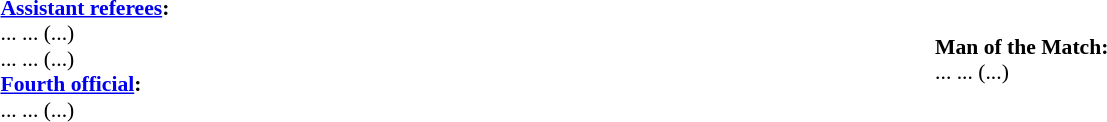<table width=100% style="font-size: 90%">
<tr>
<td><br><strong><a href='#'>Assistant referees</a>:</strong>
<br>... ... (...)
<br>... ... (...)
<br><strong><a href='#'>Fourth official</a>:</strong>
<br>... ... (...)</td>
<td><br><strong>Man of the Match:</strong>
<br>... ... (...)</td>
</tr>
</table>
